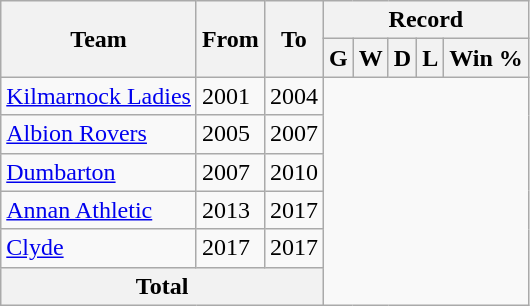<table class="wikitable" style="text-align: center">
<tr>
<th rowspan="2">Team</th>
<th rowspan="2">From</th>
<th rowspan="2">To</th>
<th colspan="5">Record</th>
</tr>
<tr>
<th>G</th>
<th>W</th>
<th>D</th>
<th>L</th>
<th>Win %</th>
</tr>
<tr>
<td align=left><a href='#'>Kilmarnock Ladies</a></td>
<td align=left>2001</td>
<td align=left>2004<br></td>
</tr>
<tr>
<td align=left><a href='#'>Albion Rovers</a></td>
<td align=left>2005</td>
<td align=left>2007<br></td>
</tr>
<tr>
<td align=left><a href='#'>Dumbarton</a></td>
<td align=left>2007</td>
<td align=left>2010<br></td>
</tr>
<tr>
<td align=left><a href='#'>Annan Athletic</a></td>
<td align=left>2013</td>
<td align=left>2017<br></td>
</tr>
<tr>
<td align=left><a href='#'>Clyde</a></td>
<td align=left>2017</td>
<td align=left>2017<br></td>
</tr>
<tr>
<th colspan=3>Total<br></th>
</tr>
</table>
